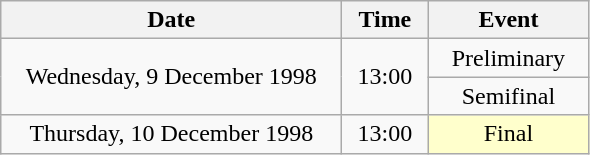<table class = "wikitable" style="text-align:center;">
<tr>
<th width=220>Date</th>
<th width=50>Time</th>
<th width=100>Event</th>
</tr>
<tr>
<td rowspan=2>Wednesday, 9 December 1998</td>
<td rowspan=2>13:00</td>
<td>Preliminary</td>
</tr>
<tr>
<td>Semifinal</td>
</tr>
<tr>
<td>Thursday, 10 December 1998</td>
<td>13:00</td>
<td bgcolor=ffffcc>Final</td>
</tr>
</table>
